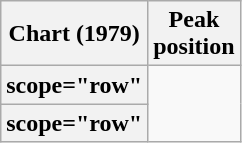<table class="wikitable sortable plainrowheaders" style="text-align:center">
<tr>
<th scope="col">Chart (1979)</th>
<th scope="col">Peak<br>position</th>
</tr>
<tr>
<th>scope="row" </th>
</tr>
<tr>
<th>scope="row" </th>
</tr>
</table>
